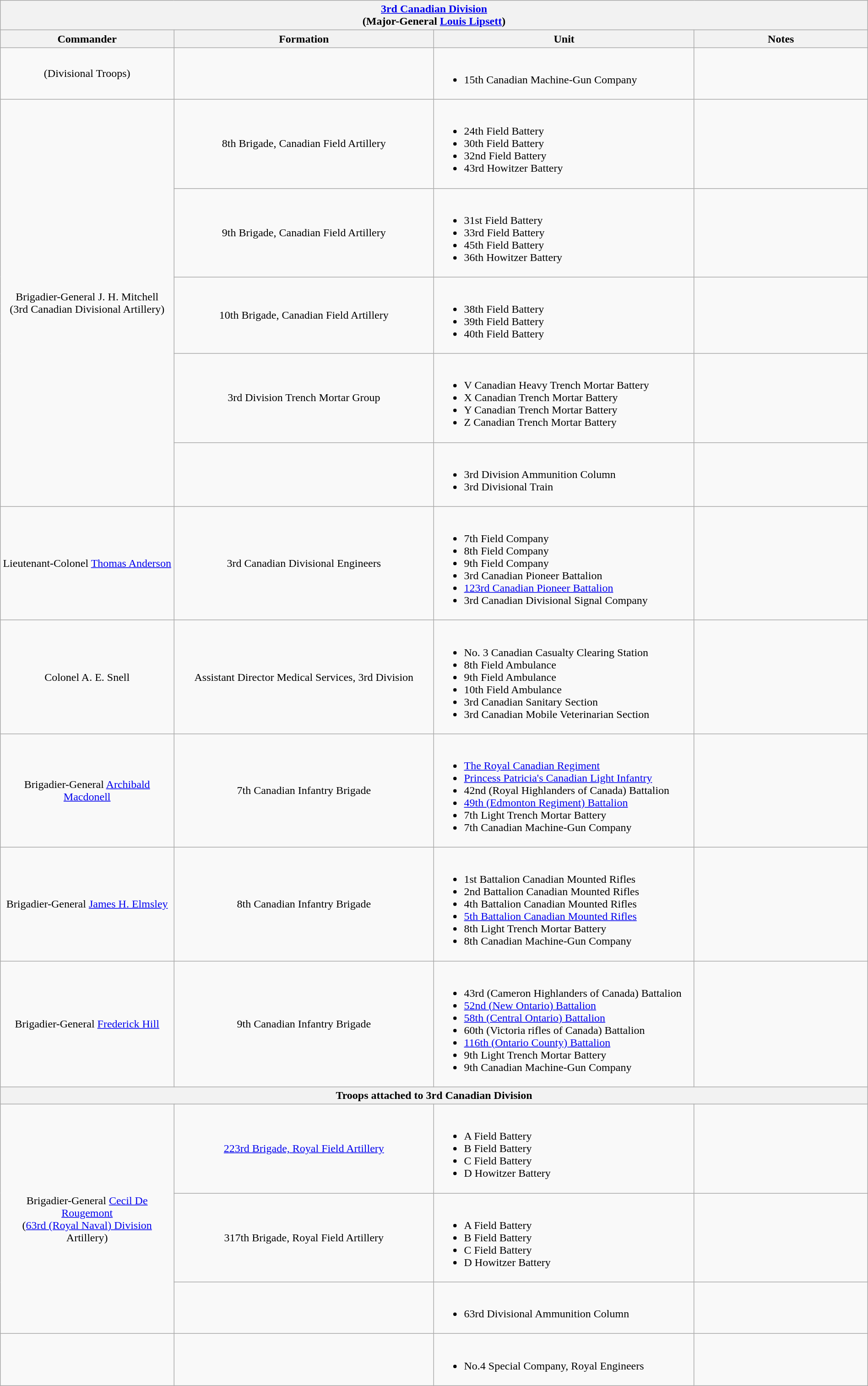<table class="wikitable" width=100%>
<tr valign="top">
<th colspan="4" bgcolor="white"><a href='#'>3rd Canadian Division</a><br>(Major-General <a href='#'>Louis Lipsett</a>)</th>
</tr>
<tr>
<th width=20%; align= center rowspan=1>Commander</th>
<th width=30%; align= center rowspan=1>Formation</th>
<th width=30%; align= center rowspan=1>Unit</th>
<th width=20%; align= center rowspan=1>Notes</th>
</tr>
<tr>
<td align= center>(Divisional Troops)</td>
<td align= center></td>
<td align= left><br><ul><li>15th Canadian Machine-Gun Company</li></ul></td>
<td align= left></td>
</tr>
<tr>
<td rowspan=5 align= center>Brigadier-General J. H. Mitchell<br>(3rd Canadian Divisional Artillery)</td>
<td align= center>8th Brigade, Canadian Field Artillery</td>
<td align= left><br><ul><li>24th Field Battery</li><li>30th Field Battery</li><li>32nd Field Battery</li><li>43rd Howitzer Battery</li></ul></td>
<td align= left></td>
</tr>
<tr>
<td align= center>9th Brigade, Canadian Field Artillery</td>
<td align= left><br><ul><li>31st Field Battery</li><li>33rd Field Battery</li><li>45th Field Battery</li><li>36th Howitzer Battery</li></ul></td>
<td align= left></td>
</tr>
<tr>
<td align= center>10th Brigade, Canadian Field Artillery</td>
<td align= left><br><ul><li>38th Field Battery</li><li>39th Field Battery</li><li>40th Field Battery</li></ul></td>
<td align= left></td>
</tr>
<tr>
<td align= center>3rd Division Trench Mortar Group</td>
<td align= left><br><ul><li>V Canadian Heavy Trench Mortar Battery</li><li>X Canadian Trench Mortar Battery</li><li>Y Canadian Trench Mortar Battery</li><li>Z Canadian Trench Mortar Battery</li></ul></td>
<td align= left></td>
</tr>
<tr>
<td align= center></td>
<td align= left><br><ul><li>3rd Division Ammunition Column</li><li>3rd Divisional Train</li></ul></td>
<td align= left></td>
</tr>
<tr>
<td align= center>Lieutenant-Colonel <a href='#'>Thomas Anderson</a></td>
<td align= center>3rd Canadian Divisional Engineers</td>
<td align= left><br><ul><li>7th Field Company</li><li>8th Field Company</li><li>9th Field Company</li><li>3rd Canadian Pioneer Battalion</li><li><a href='#'>123rd Canadian Pioneer Battalion</a></li><li>3rd Canadian Divisional Signal Company</li></ul></td>
<td align= left></td>
</tr>
<tr>
<td align= center>Colonel A. E. Snell</td>
<td align= center>Assistant Director Medical Services, 3rd Division</td>
<td align= left><br><ul><li>No. 3 Canadian Casualty Clearing Station</li><li>8th Field Ambulance</li><li>9th Field Ambulance</li><li>10th Field Ambulance</li><li>3rd Canadian Sanitary Section</li><li>3rd Canadian Mobile Veterinarian Section</li></ul></td>
<td align= left></td>
</tr>
<tr>
<td align= center>Brigadier-General <a href='#'>Archibald Macdonell</a></td>
<td align= center>7th Canadian Infantry Brigade</td>
<td align= left><br><ul><li><a href='#'>The Royal Canadian Regiment</a></li><li><a href='#'>Princess Patricia's Canadian Light Infantry</a></li><li>42nd (Royal Highlanders of Canada) Battalion</li><li><a href='#'>49th (Edmonton Regiment) Battalion</a></li><li>7th Light Trench Mortar Battery</li><li>7th Canadian Machine-Gun Company</li></ul></td>
<td align= left></td>
</tr>
<tr>
<td align= center>Brigadier-General <a href='#'>James H. Elmsley</a></td>
<td align= center>8th Canadian Infantry Brigade</td>
<td align= left><br><ul><li>1st Battalion Canadian Mounted Rifles</li><li>2nd Battalion Canadian Mounted Rifles</li><li>4th Battalion Canadian Mounted Rifles</li><li><a href='#'>5th Battalion Canadian Mounted Rifles</a></li><li>8th Light Trench Mortar Battery</li><li>8th Canadian Machine-Gun Company</li></ul></td>
<td align= left></td>
</tr>
<tr>
<td align= center>Brigadier-General <a href='#'>Frederick Hill</a></td>
<td align= center>9th Canadian Infantry Brigade</td>
<td align= left><br><ul><li>43rd (Cameron Highlanders of Canada) Battalion</li><li><a href='#'>52nd (New Ontario) Battalion</a></li><li><a href='#'>58th (Central Ontario) Battalion</a></li><li>60th (Victoria rifles of Canada) Battalion</li><li><a href='#'>116th (Ontario County) Battalion</a></li><li>9th Light Trench Mortar Battery</li><li>9th Canadian Machine-Gun Company</li></ul></td>
<td align= left></td>
</tr>
<tr valign="top">
<th colspan="4" bgcolor="white">Troops attached to 3rd Canadian Division</th>
</tr>
<tr>
<td rowspan="3" align= center>Brigadier-General <a href='#'>Cecil De Rougemont</a><br>(<a href='#'>63rd (Royal Naval) Division</a> Artillery)</td>
<td align= center><a href='#'>223rd Brigade, Royal Field Artillery</a></td>
<td align= left><br><ul><li>A Field Battery</li><li>B Field Battery</li><li>C Field Battery</li><li>D Howitzer Battery</li></ul></td>
<td align= left></td>
</tr>
<tr>
<td align= center>317th Brigade, Royal Field Artillery</td>
<td align= left><br><ul><li>A Field Battery</li><li>B Field Battery</li><li>C Field Battery</li><li>D Howitzer Battery</li></ul></td>
<td align= left></td>
</tr>
<tr>
<td align= center></td>
<td align= left><br><ul><li>63rd Divisional Ammunition Column</li></ul></td>
<td align= left></td>
</tr>
<tr>
<td align= center></td>
<td align= center></td>
<td align= left><br><ul><li>No.4 Special Company, Royal Engineers</li></ul></td>
<td align= left></td>
</tr>
</table>
